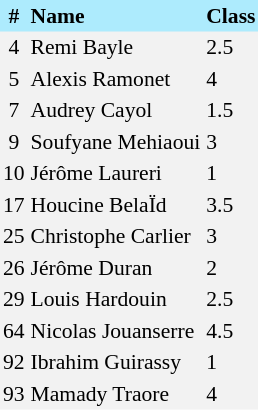<table border=0 cellpadding=2 cellspacing=0  |- bgcolor=#F2F2F2 style="text-align:center; font-size:90%;">
<tr bgcolor=#ADEBFD>
<th>#</th>
<th align=left>Name</th>
<th align=left>Class</th>
</tr>
<tr>
<td>4</td>
<td align=left>Remi Bayle</td>
<td align=left>2.5</td>
</tr>
<tr>
<td>5</td>
<td align=left>Alexis Ramonet</td>
<td align=left>4</td>
</tr>
<tr>
<td>7</td>
<td align=left>Audrey Cayol</td>
<td align=left>1.5</td>
</tr>
<tr>
<td>9</td>
<td align=left>Soufyane Mehiaoui</td>
<td align=left>3</td>
</tr>
<tr>
<td>10</td>
<td align=left>Jérôme Laureri</td>
<td align=left>1</td>
</tr>
<tr>
<td>17</td>
<td align=left>Houcine BelaÏd</td>
<td align=left>3.5</td>
</tr>
<tr>
<td>25</td>
<td align=left>Christophe Carlier</td>
<td align=left>3</td>
</tr>
<tr>
<td>26</td>
<td align=left>Jérôme Duran</td>
<td align=left>2</td>
</tr>
<tr>
<td>29</td>
<td align=left>Louis Hardouin</td>
<td align=left>2.5</td>
</tr>
<tr>
<td>64</td>
<td align=left>Nicolas Jouanserre</td>
<td align=left>4.5</td>
</tr>
<tr>
<td>92</td>
<td align=left>Ibrahim Guirassy</td>
<td align=left>1</td>
</tr>
<tr>
<td>93</td>
<td align=left>Mamady Traore</td>
<td align=left>4</td>
</tr>
</table>
